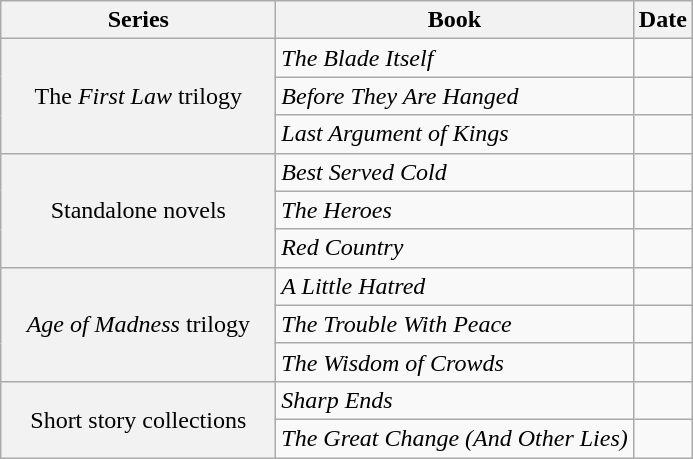<table class="wikitable sortable" style="border: none">
<tr>
<th scope=col style="min-width: 11em">Series</th>
<th scope=col style="min-width: 12em">Book</th>
<th scope=col>Date</th>
</tr>
<tr>
<th scope=row style="font-weight: normal" rowspan=3>The <em>First Law</em> trilogy</th>
<td><em>The Blade Itself</em></td>
<td></td>
</tr>
<tr>
<td><em>Before They Are Hanged</em></td>
<td></td>
</tr>
<tr>
<td><em>Last Argument of Kings</em></td>
<td></td>
</tr>
<tr>
<th scope=row style="font-weight: normal" rowspan=3>Standalone novels</th>
<td><em>Best Served Cold</em></td>
<td></td>
</tr>
<tr>
<td><em>The Heroes</em></td>
<td></td>
</tr>
<tr>
<td><em>Red Country</em></td>
<td></td>
</tr>
<tr>
<th scope=row style="font-weight: normal" rowspan=3><em>Age of Madness</em> trilogy</th>
<td><em>A Little Hatred</em></td>
<td></td>
</tr>
<tr>
<td><em>The Trouble With Peace</em></td>
<td></td>
</tr>
<tr>
<td><em>The Wisdom of Crowds</em></td>
<td></td>
</tr>
<tr>
<th scope=row style="font-weight: normal" rowspan=2>Short story collections</th>
<td><em>Sharp Ends</em></td>
<td></td>
</tr>
<tr>
<td><em>The Great Change (And Other Lies)</em></td>
<td></td>
</tr>
</table>
